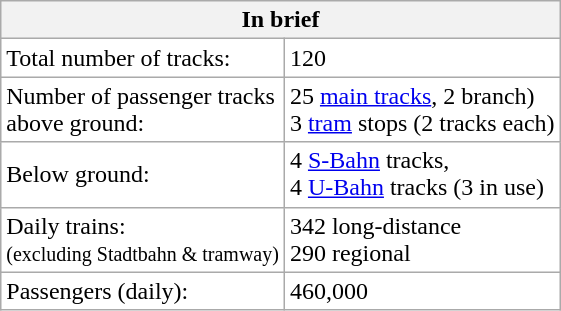<table class="wikitable float-right">
<tr>
<th colspan="2">In brief</th>
</tr>
<tr bgcolor="#FFFFFF">
<td>Total number of tracks:</td>
<td>120</td>
</tr>
<tr bgcolor="#FFFFFF">
<td>Number of passenger tracks<br>above ground:</td>
<td>25 <a href='#'>main tracks</a>, 2 branch)<br>3 <a href='#'>tram</a> stops (2 tracks each)</td>
</tr>
<tr bgcolor="#FFFFFF">
<td>Below ground:</td>
<td>4 <a href='#'>S-Bahn</a> tracks,<br>4 <a href='#'>U-Bahn</a> tracks (3 in use)</td>
</tr>
<tr bgcolor="#FFFFFF">
<td>Daily trains: <br><small>(excluding Stadtbahn & tramway)</small></td>
<td>342 long-distance<br>290 regional</td>
</tr>
<tr bgcolor="#FFFFFF">
<td>Passengers (daily):</td>
<td>460,000</td>
</tr>
</table>
